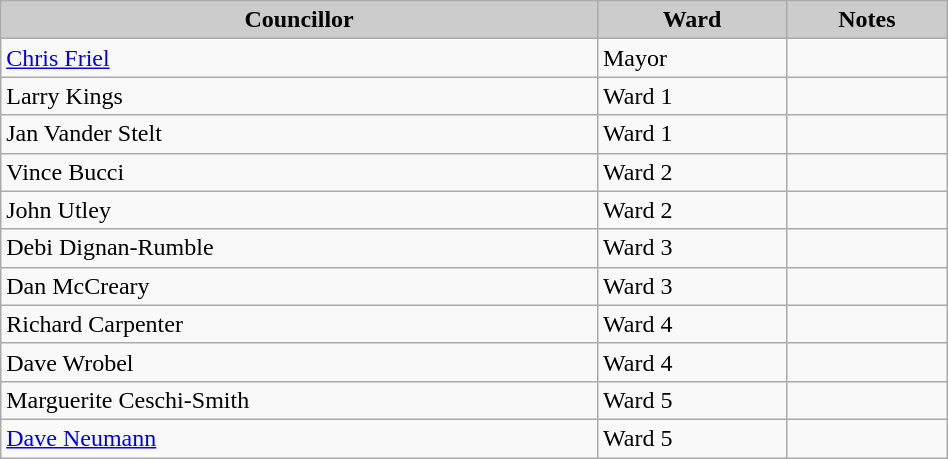<table class="wikitable" width=50%>
<tr>
<th style="background:#cccccc;"><strong>Councillor</strong></th>
<th style="background:#cccccc;"><strong>Ward</strong></th>
<th style="background:#cccccc;"><strong>Notes</strong></th>
</tr>
<tr>
<td><a href='#'>Chris Friel</a></td>
<td>Mayor</td>
<td></td>
</tr>
<tr>
<td>Larry Kings</td>
<td>Ward 1</td>
<td></td>
</tr>
<tr>
<td>Jan Vander Stelt</td>
<td>Ward 1</td>
<td></td>
</tr>
<tr>
<td>Vince Bucci</td>
<td>Ward 2</td>
<td></td>
</tr>
<tr>
<td>John Utley</td>
<td>Ward 2</td>
<td></td>
</tr>
<tr>
<td>Debi Dignan-Rumble</td>
<td>Ward 3</td>
<td></td>
</tr>
<tr>
<td>Dan McCreary</td>
<td>Ward 3</td>
<td></td>
</tr>
<tr>
<td>Richard Carpenter</td>
<td>Ward 4</td>
<td></td>
</tr>
<tr>
<td>Dave Wrobel</td>
<td>Ward 4</td>
<td></td>
</tr>
<tr>
<td>Marguerite Ceschi-Smith</td>
<td>Ward 5</td>
<td></td>
</tr>
<tr>
<td><a href='#'>Dave Neumann</a></td>
<td>Ward 5</td>
<td></td>
</tr>
</table>
